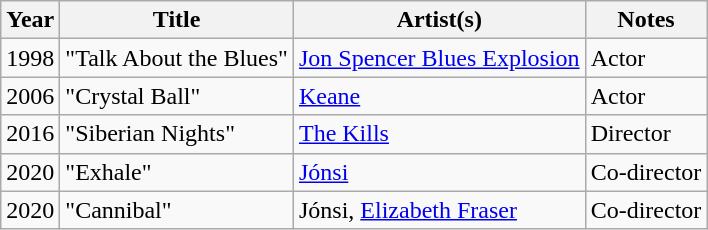<table class="wikitable">
<tr>
<th>Year</th>
<th>Title</th>
<th>Artist(s)</th>
<th>Notes</th>
</tr>
<tr>
<td>1998</td>
<td>"Talk About the Blues"</td>
<td><a href='#'>Jon Spencer Blues Explosion</a></td>
<td>Actor</td>
</tr>
<tr>
<td>2006</td>
<td>"Crystal Ball"</td>
<td><a href='#'>Keane</a></td>
<td>Actor</td>
</tr>
<tr>
<td>2016</td>
<td>"Siberian Nights"</td>
<td><a href='#'>The Kills</a></td>
<td>Director</td>
</tr>
<tr>
<td>2020</td>
<td>"Exhale"</td>
<td><a href='#'>Jónsi</a></td>
<td>Co-director</td>
</tr>
<tr>
<td>2020</td>
<td>"Cannibal"</td>
<td>Jónsi, <a href='#'>Elizabeth Fraser</a></td>
<td>Co-director</td>
</tr>
</table>
